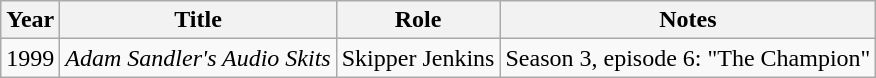<table class="wikitable sortable">
<tr>
<th>Year</th>
<th>Title</th>
<th>Role</th>
<th>Notes</th>
</tr>
<tr>
<td>1999</td>
<td><em>Adam Sandler's Audio Skits</em></td>
<td>Skipper Jenkins</td>
<td>Season 3, episode 6: "The Champion"</td>
</tr>
</table>
